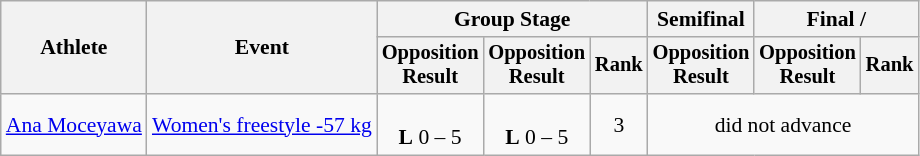<table class="wikitable" style="font-size:90%;">
<tr>
<th rowspan=2>Athlete</th>
<th rowspan=2>Event</th>
<th colspan=3>Group Stage</th>
<th>Semifinal</th>
<th colspan=2>Final / </th>
</tr>
<tr style="font-size: 95%">
<th>Opposition<br>Result</th>
<th>Opposition<br>Result</th>
<th>Rank</th>
<th>Opposition<br>Result</th>
<th>Opposition<br>Result</th>
<th>Rank</th>
</tr>
<tr align=center>
<td align=left><a href='#'>Ana Moceyawa</a></td>
<td align=left><a href='#'>Women's freestyle -57 kg</a></td>
<td><br><strong>L</strong> 0 – 5</td>
<td><br><strong>L</strong> 0 – 5</td>
<td>3</td>
<td colspan=3>did not advance</td>
</tr>
</table>
